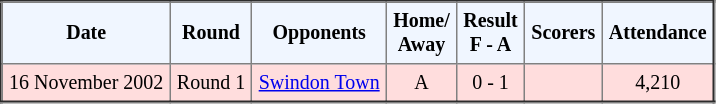<table border="2" cellpadding="4" style="border-collapse:collapse; text-align:center; font-size:smaller;">
<tr style="background:#f0f6ff;">
<th><strong>Date</strong></th>
<th><strong>Round</strong></th>
<th><strong>Opponents</strong></th>
<th><strong>Home/<br>Away</strong></th>
<th><strong>Result<br>F - A</strong></th>
<th><strong>Scorers</strong></th>
<th><strong>Attendance</strong></th>
</tr>
<tr bgcolor="#ffdddd">
<td>16 November 2002</td>
<td>Round 1</td>
<td><a href='#'>Swindon Town</a></td>
<td>A</td>
<td>0 - 1</td>
<td></td>
<td>4,210</td>
</tr>
</table>
